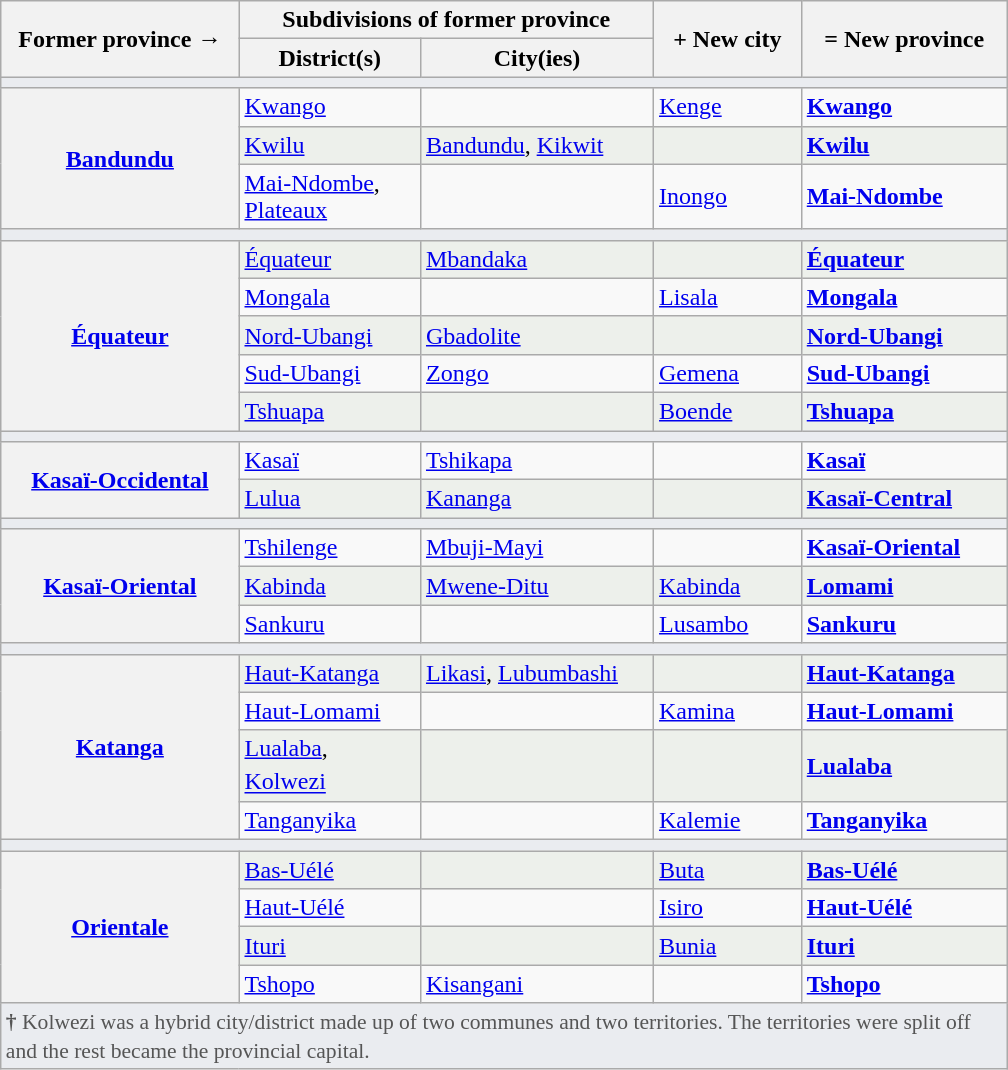<table class="wikitable" style="max-width:42em">
<tr>
<th rowspan="2">Former province →</th>
<th colspan="2">Subdivisions of former province</th>
<th rowspan="2">+ New city</th>
<th rowspan="2">= New province</th>
</tr>
<tr>
<th>District(s)</th>
<th>City(ies)</th>
</tr>
<tr>
<td style="background:#EAECF0;" colspan="5"></td>
</tr>
<tr>
<th rowspan="3"><a href='#'>Bandundu</a></th>
<td><a href='#'>Kwango</a></td>
<td></td>
<td><a href='#'>Kenge</a></td>
<td><strong><a href='#'>Kwango</a></strong></td>
</tr>
<tr style="background:#EDF0EB;">
<td><a href='#'>Kwilu</a></td>
<td><a href='#'>Bandundu</a>, <a href='#'>Kikwit</a></td>
<td></td>
<td><strong><a href='#'>Kwilu</a></strong></td>
</tr>
<tr>
<td><a href='#'>Mai-Ndombe</a>,<br><a href='#'> Plateaux</a></td>
<td></td>
<td><a href='#'>Inongo</a></td>
<td><strong><a href='#'>Mai-Ndombe</a></strong></td>
</tr>
<tr>
<td style="background:#EAECF0;" colspan="5"></td>
</tr>
<tr style="background:#EDF0EB;">
<th rowspan="5"><a href='#'>Équateur</a></th>
<td><a href='#'>Équateur</a></td>
<td><a href='#'>Mbandaka</a></td>
<td></td>
<td><strong><a href='#'>Équateur</a></strong></td>
</tr>
<tr>
<td><a href='#'>Mongala</a></td>
<td></td>
<td><a href='#'>Lisala</a></td>
<td><strong><a href='#'>Mongala</a></strong></td>
</tr>
<tr style="background:#EDF0EB;">
<td><a href='#'>Nord-Ubangi</a></td>
<td><a href='#'>Gbadolite</a></td>
<td></td>
<td><strong><a href='#'>Nord-Ubangi</a></strong></td>
</tr>
<tr>
<td><a href='#'>Sud-Ubangi</a></td>
<td><a href='#'>Zongo</a></td>
<td><a href='#'>Gemena</a></td>
<td><strong><a href='#'>Sud-Ubangi</a></strong></td>
</tr>
<tr style="background:#EDF0EB;">
<td><a href='#'>Tshuapa</a></td>
<td></td>
<td><a href='#'>Boende</a></td>
<td><strong><a href='#'>Tshuapa</a></strong></td>
</tr>
<tr>
<td style="background:#EAECF0;" colspan="5"></td>
</tr>
<tr>
<th rowspan="2"><a href='#'>Kasaï-Occidental</a></th>
<td><a href='#'>Kasaï</a></td>
<td><a href='#'>Tshikapa</a></td>
<td></td>
<td><strong><a href='#'>Kasaï</a></strong></td>
</tr>
<tr style="background:#EDF0EB;">
<td><a href='#'>Lulua</a></td>
<td><a href='#'>Kananga</a></td>
<td></td>
<td><strong><a href='#'>Kasaï-Central</a></strong></td>
</tr>
<tr>
<td style="background:#EAECF0;" colspan="5"></td>
</tr>
<tr>
<th rowspan="3"><a href='#'>Kasaï-Oriental</a></th>
<td><a href='#'>Tshilenge</a></td>
<td><a href='#'>Mbuji-Mayi</a></td>
<td></td>
<td><strong><a href='#'>Kasaï-Oriental</a></strong></td>
</tr>
<tr style="background:#EDF0EB;">
<td><a href='#'>Kabinda</a></td>
<td><a href='#'>Mwene-Ditu</a></td>
<td><a href='#'>Kabinda</a></td>
<td><strong><a href='#'>Lomami</a></strong></td>
</tr>
<tr>
<td><a href='#'>Sankuru</a></td>
<td></td>
<td><a href='#'>Lusambo</a></td>
<td><strong><a href='#'>Sankuru</a></strong></td>
</tr>
<tr>
<td style="background:#EAECF0;" colspan="5"></td>
</tr>
<tr style="background:#EDF0EB;">
<th rowspan="4"><a href='#'>Katanga</a></th>
<td><a href='#'>Haut-Katanga</a></td>
<td><a href='#'>Likasi</a>, <a href='#'>Lubumbashi</a></td>
<td></td>
<td><strong><a href='#'>Haut-Katanga</a></strong></td>
</tr>
<tr>
<td><a href='#'>Haut-Lomami</a></td>
<td></td>
<td><a href='#'>Kamina</a></td>
<td><strong><a href='#'>Haut-Lomami</a></strong></td>
</tr>
<tr style="background:#EDF0EB;">
<td><a href='#'>Lualaba</a>,<br><a href='#'>Kolwezi</a><sup></sup></td>
<td></td>
<td></td>
<td><strong><a href='#'>Lualaba</a></strong></td>
</tr>
<tr>
<td><a href='#'>Tanganyika</a></td>
<td></td>
<td><a href='#'>Kalemie</a></td>
<td><strong><a href='#'>Tanganyika</a></strong></td>
</tr>
<tr>
<td style="background:#EAECF0;" colspan="5"></td>
</tr>
<tr style="background:#EDF0EB;">
<th rowspan="4"><a href='#'>Orientale</a></th>
<td><a href='#'>Bas-Uélé</a></td>
<td></td>
<td><a href='#'>Buta</a></td>
<td><strong><a href='#'>Bas-Uélé</a></strong></td>
</tr>
<tr>
<td><a href='#'>Haut-Uélé</a></td>
<td></td>
<td><a href='#'>Isiro</a></td>
<td><strong><a href='#'>Haut-Uélé</a></strong></td>
</tr>
<tr style="background:#EDF0EB;">
<td><a href='#'>Ituri</a></td>
<td></td>
<td><a href='#'>Bunia</a></td>
<td><strong><a href='#'>Ituri</a></strong></td>
</tr>
<tr>
<td><a href='#'>Tshopo</a></td>
<td><a href='#'>Kisangani</a></td>
<td></td>
<td><strong><a href='#'>Tshopo</a></strong></td>
</tr>
<tr>
<td colspan="5" style="background:#EAECF0; font-size:90%; line-height: 1.3em; color: #555555;"><strong>†</strong> Kolwezi was a hybrid city/district made up of two communes and two territories.  The territories were split off and the rest became the provincial capital.</td>
</tr>
</table>
